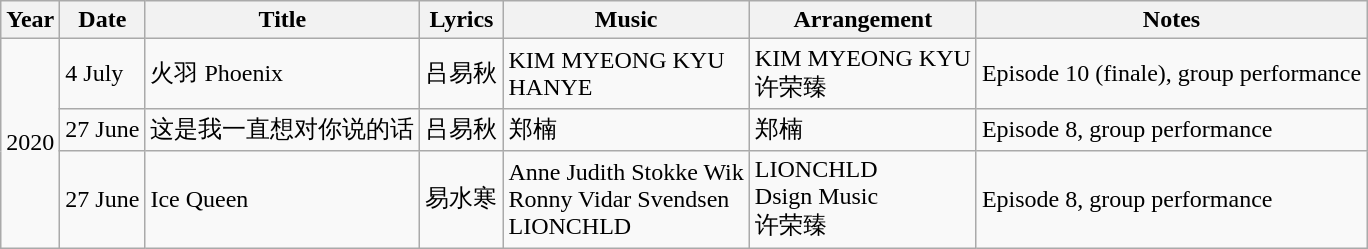<table class="wikitable">
<tr>
<th>Year</th>
<th>Date</th>
<th>Title</th>
<th>Lyrics</th>
<th>Music</th>
<th>Arrangement</th>
<th>Notes</th>
</tr>
<tr>
<td rowspan="3">2020</td>
<td>4 July</td>
<td>火羽 Phoenix</td>
<td>吕易秋</td>
<td>KIM MYEONG KYU <br> HANYE</td>
<td>KIM MYEONG KYU <br> 许荣臻</td>
<td>Episode 10 (finale), group performance</td>
</tr>
<tr>
<td>27 June</td>
<td>这是我一直想对你说的话</td>
<td>吕易秋</td>
<td>郑楠</td>
<td>郑楠</td>
<td>Episode 8, group performance</td>
</tr>
<tr>
<td>27 June</td>
<td>Ice Queen</td>
<td>易水寒</td>
<td>Anne Judith Stokke Wik <br> Ronny Vidar Svendsen <br> LIONCHLD</td>
<td>LIONCHLD <br> Dsign Music <br> 许荣臻</td>
<td>Episode 8, group performance</td>
</tr>
</table>
